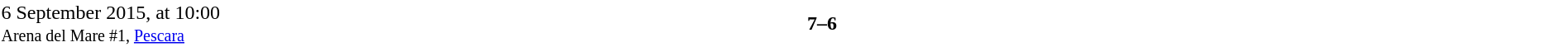<table border=0 cellspacing=0 cellpadding=1 style="font-size: 100%; border-collapse: collapse;">
<tr align=center>
<th width=23%></th>
<th width=23%></th>
<th width=13%></th>
<th width=23%></th>
<th width=18%></th>
</tr>
<tr bgcolor=#FFFFFF>
<td>6 September 2015, at 10:00 <br><small>Arena del Mare #1, <a href='#'>Pescara</a></small></td>
<td align="right"><strong></strong></td>
<td align="center"><strong>7–6</strong></td>
<td><strong></strong></td>
<td></td>
<td></td>
</tr>
</table>
